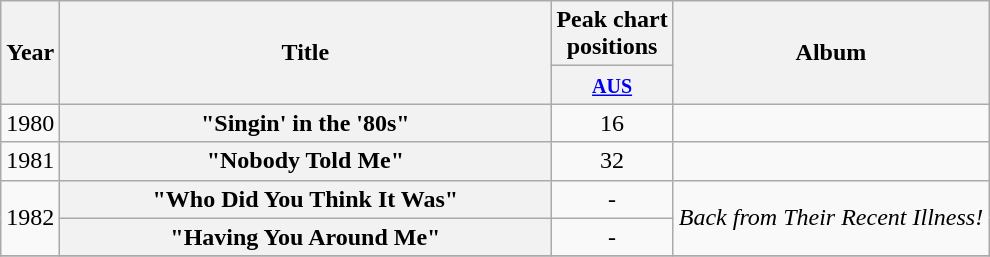<table class="wikitable plainrowheaders" style="text-align:center;" border="1">
<tr>
<th scope="col" rowspan="2">Year</th>
<th scope="col" rowspan="2" style="width:20em;">Title</th>
<th scope="col" colspan="1">Peak chart<br>positions</th>
<th scope="col" rowspan="2">Album</th>
</tr>
<tr>
<th scope="col" style="text-align:center;"><small><a href='#'>AUS</a></small><br></th>
</tr>
<tr>
<td>1980</td>
<th scope="row">"Singin' in the '80s"</th>
<td style="text-align:center;">16</td>
<td></td>
</tr>
<tr>
<td>1981</td>
<th scope="row">"Nobody Told Me"</th>
<td style="text-align:center;">32</td>
<td></td>
</tr>
<tr>
<td rowspan="2">1982</td>
<th scope="row">"Who Did You Think It Was"</th>
<td style="text-align:center;">-</td>
<td rowspan="2"><em>Back from Their Recent Illness!</em></td>
</tr>
<tr>
<th scope="row">"Having You Around Me"</th>
<td style="text-align:center;">-</td>
</tr>
<tr>
</tr>
</table>
